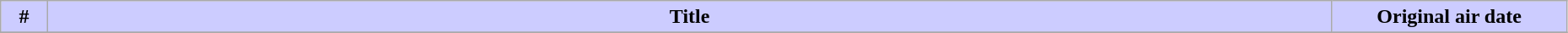<table class="wikitable" width="98%">
<tr>
<th style="background: #CCF" width="3%;">#</th>
<th style="background: #CCF">Title</th>
<th style="background: #CCF" width="15%;">Original air date</th>
</tr>
<tr>
</tr>
</table>
